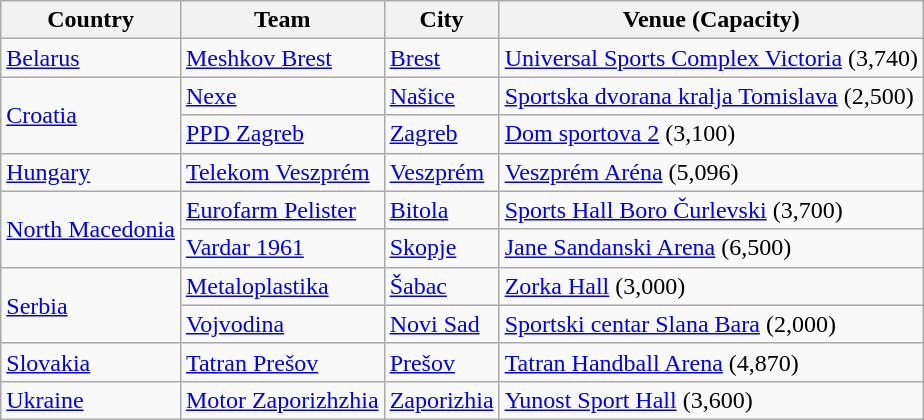<table class="wikitable">
<tr>
<th>Country</th>
<th>Team</th>
<th>City</th>
<th>Venue (Capacity)</th>
</tr>
<tr>
<td> <a href='#'>Belarus</a></td>
<td><a href='#'>Meshkov Brest</a></td>
<td><a href='#'>Brest</a></td>
<td><a href='#'>Universal Sports Complex Victoria</a> (3,740)</td>
</tr>
<tr>
<td rowspan="2"> <a href='#'>Croatia</a></td>
<td><a href='#'>Nexe</a></td>
<td><a href='#'>Našice</a></td>
<td><a href='#'>Sportska dvorana kralja Tomislava</a> (2,500)</td>
</tr>
<tr>
<td><a href='#'>PPD Zagreb</a></td>
<td><a href='#'>Zagreb</a></td>
<td><a href='#'>Dom sportova 2</a> (3,100)</td>
</tr>
<tr>
<td> <a href='#'>Hungary</a></td>
<td><a href='#'>Telekom Veszprém</a></td>
<td><a href='#'>Veszprém</a></td>
<td><a href='#'>Veszprém Aréna</a> (5,096)</td>
</tr>
<tr>
<td rowspan="2"> <a href='#'>North Macedonia</a></td>
<td><a href='#'>Eurofarm Pelister</a></td>
<td><a href='#'>Bitola</a></td>
<td><a href='#'>Sports Hall Boro Čurlevski</a> (3,700)</td>
</tr>
<tr>
<td><a href='#'>Vardar 1961</a></td>
<td><a href='#'>Skopje</a></td>
<td><a href='#'>Jane Sandanski Arena</a> (6,500)</td>
</tr>
<tr>
<td rowspan="2"> <a href='#'>Serbia</a></td>
<td><a href='#'>Metaloplastika</a></td>
<td><a href='#'>Šabac</a></td>
<td><a href='#'>Zorka Hall</a> (3,000)</td>
</tr>
<tr>
<td><a href='#'>Vojvodina</a></td>
<td><a href='#'>Novi Sad</a></td>
<td><a href='#'>Sportski centar Slana Bara</a> (2,000)</td>
</tr>
<tr>
<td> <a href='#'>Slovakia</a></td>
<td><a href='#'>Tatran Prešov</a></td>
<td><a href='#'>Prešov</a></td>
<td><a href='#'>Tatran Handball Arena</a> (4,870)</td>
</tr>
<tr>
<td> <a href='#'>Ukraine</a></td>
<td><a href='#'>Motor Zaporizhzhia</a></td>
<td><a href='#'>Zaporizhia</a></td>
<td><a href='#'>Yunost Sport Hall</a> (3,600)</td>
</tr>
</table>
